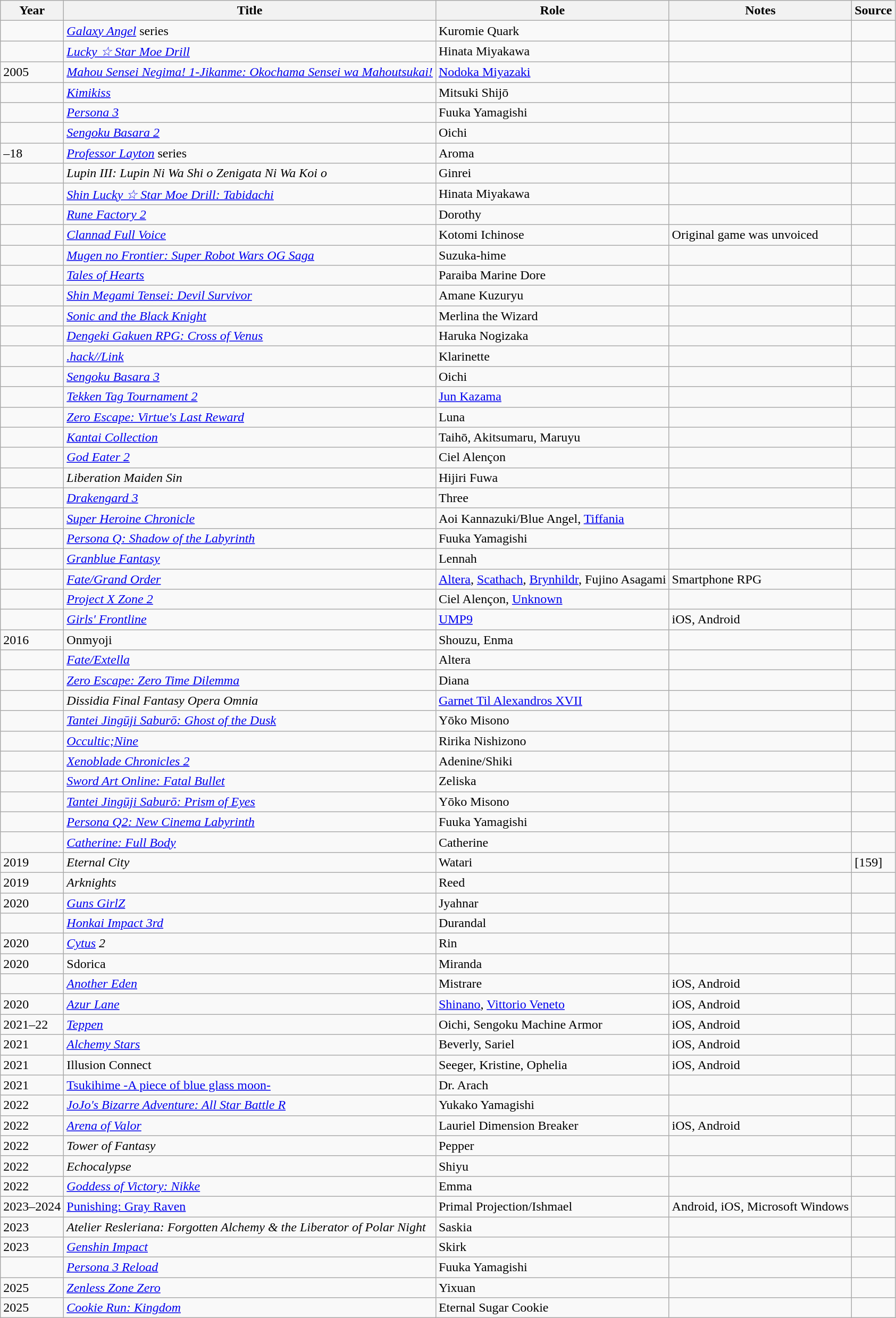<table class="wikitable sortable plainrowheaders">
<tr>
<th>Year</th>
<th>Title</th>
<th>Role</th>
<th class="unsortable">Notes</th>
<th class="unsortable">Source</th>
</tr>
<tr>
<td></td>
<td><em><a href='#'>Galaxy Angel</a></em> series</td>
<td>Kuromie Quark</td>
<td></td>
<td></td>
</tr>
<tr>
<td></td>
<td><em><a href='#'>Lucky ☆ Star Moe Drill</a></em></td>
<td>Hinata Miyakawa</td>
<td></td>
<td></td>
</tr>
<tr>
<td>2005</td>
<td><em><a href='#'>Mahou Sensei Negima! 1-Jikanme: Okochama Sensei wa Mahoutsukai!</a></em></td>
<td><a href='#'>Nodoka Miyazaki</a></td>
<td></td>
<td></td>
</tr>
<tr>
<td></td>
<td><em><a href='#'>Kimikiss</a></em></td>
<td>Mitsuki Shijō</td>
<td></td>
<td></td>
</tr>
<tr>
<td></td>
<td><em><a href='#'>Persona 3</a></em></td>
<td>Fuuka Yamagishi</td>
<td></td>
<td></td>
</tr>
<tr>
<td></td>
<td><em><a href='#'>Sengoku Basara 2</a></em></td>
<td>Oichi</td>
<td></td>
<td></td>
</tr>
<tr>
<td>–18</td>
<td><em><a href='#'>Professor Layton</a></em> series</td>
<td>Aroma</td>
<td></td>
<td></td>
</tr>
<tr>
<td></td>
<td><em>Lupin III: Lupin Ni Wa Shi o Zenigata Ni Wa Koi o</em></td>
<td>Ginrei</td>
<td></td>
<td></td>
</tr>
<tr>
<td></td>
<td><em><a href='#'>Shin Lucky ☆ Star Moe Drill: Tabidachi</a></em></td>
<td>Hinata Miyakawa</td>
<td></td>
<td></td>
</tr>
<tr>
<td></td>
<td><em><a href='#'>Rune Factory 2</a></em></td>
<td>Dorothy</td>
<td></td>
<td></td>
</tr>
<tr>
<td></td>
<td><em><a href='#'>Clannad Full Voice</a></em></td>
<td>Kotomi Ichinose</td>
<td>Original game was unvoiced</td>
<td></td>
</tr>
<tr>
<td></td>
<td><em><a href='#'>Mugen no Frontier: Super Robot Wars OG Saga</a></em></td>
<td>Suzuka-hime</td>
<td></td>
<td></td>
</tr>
<tr>
<td></td>
<td><em><a href='#'>Tales of Hearts</a></em></td>
<td>Paraiba Marine Dore</td>
<td></td>
<td></td>
</tr>
<tr>
<td></td>
<td><em><a href='#'>Shin Megami Tensei: Devil Survivor</a></em></td>
<td>Amane Kuzuryu</td>
<td></td>
<td></td>
</tr>
<tr>
<td></td>
<td><em><a href='#'>Sonic and the Black Knight</a></em></td>
<td>Merlina the Wizard</td>
<td></td>
<td></td>
</tr>
<tr>
<td></td>
<td><em><a href='#'>Dengeki Gakuen RPG: Cross of Venus</a></em></td>
<td>Haruka Nogizaka</td>
<td></td>
<td></td>
</tr>
<tr>
<td></td>
<td><em><a href='#'>.hack//Link</a></em></td>
<td>Klarinette</td>
<td></td>
<td></td>
</tr>
<tr>
<td></td>
<td><em><a href='#'>Sengoku Basara 3</a></em></td>
<td>Oichi</td>
<td></td>
<td></td>
</tr>
<tr>
<td></td>
<td><em><a href='#'>Tekken Tag Tournament 2</a></em></td>
<td><a href='#'>Jun Kazama</a></td>
<td></td>
<td></td>
</tr>
<tr>
<td></td>
<td><em><a href='#'>Zero Escape: Virtue's Last Reward</a></em></td>
<td>Luna</td>
<td></td>
<td></td>
</tr>
<tr>
<td></td>
<td><em><a href='#'>Kantai Collection</a></em></td>
<td>Taihō, Akitsumaru, Maruyu</td>
<td></td>
<td></td>
</tr>
<tr>
<td></td>
<td><em><a href='#'>God Eater 2</a></em></td>
<td>Ciel Alençon </td>
<td></td>
<td></td>
</tr>
<tr>
<td></td>
<td><em>Liberation Maiden Sin</em></td>
<td>Hijiri Fuwa</td>
<td></td>
<td></td>
</tr>
<tr>
<td></td>
<td><em><a href='#'>Drakengard 3</a></em></td>
<td>Three</td>
<td></td>
<td></td>
</tr>
<tr>
<td></td>
<td><em><a href='#'>Super Heroine Chronicle</a></em></td>
<td>Aoi Kannazuki/Blue Angel, <a href='#'>Tiffania</a></td>
<td></td>
<td></td>
</tr>
<tr>
<td></td>
<td><em><a href='#'>Persona Q: Shadow of the Labyrinth</a></em></td>
<td>Fuuka Yamagishi</td>
<td></td>
<td></td>
</tr>
<tr>
<td></td>
<td><em><a href='#'>Granblue Fantasy</a></em></td>
<td>Lennah</td>
<td></td>
<td></td>
</tr>
<tr>
<td></td>
<td><em><a href='#'>Fate/Grand Order</a></em></td>
<td><a href='#'>Altera</a>, <a href='#'>Scathach</a>, <a href='#'>Brynhildr</a>, Fujino Asagami</td>
<td>Smartphone RPG</td>
<td></td>
</tr>
<tr>
<td></td>
<td><em><a href='#'>Project X Zone 2</a></em></td>
<td>Ciel Alençon, <a href='#'>Unknown</a></td>
<td></td>
<td></td>
</tr>
<tr>
<td></td>
<td><em><a href='#'>Girls' Frontline</a></em></td>
<td><a href='#'>UMP9</a></td>
<td>iOS, Android</td>
<td></td>
</tr>
<tr>
<td>2016</td>
<td>Onmyoji</td>
<td>Shouzu, Enma</td>
<td></td>
<td></td>
</tr>
<tr>
<td></td>
<td><em><a href='#'>Fate/Extella</a></em></td>
<td>Altera</td>
<td></td>
<td></td>
</tr>
<tr>
<td></td>
<td><em><a href='#'>Zero Escape: Zero Time Dilemma</a></em></td>
<td>Diana</td>
<td></td>
<td></td>
</tr>
<tr>
<td></td>
<td><em>Dissidia Final Fantasy Opera Omnia</em></td>
<td><a href='#'>Garnet Til Alexandros XVII</a></td>
<td></td>
<td></td>
</tr>
<tr>
<td></td>
<td><em><a href='#'>Tantei Jingūji Saburō: Ghost of the Dusk</a></em></td>
<td>Yōko Misono</td>
<td></td>
<td></td>
</tr>
<tr>
<td></td>
<td><em><a href='#'>Occultic;Nine</a></em></td>
<td>Ririka Nishizono</td>
<td></td>
<td></td>
</tr>
<tr>
<td></td>
<td><em><a href='#'>Xenoblade Chronicles 2</a></em></td>
<td>Adenine/Shiki</td>
<td></td>
<td></td>
</tr>
<tr>
<td></td>
<td><em><a href='#'>Sword Art Online: Fatal Bullet</a></em></td>
<td>Zeliska</td>
<td></td>
<td></td>
</tr>
<tr>
<td></td>
<td><em><a href='#'>Tantei Jingūji Saburō: Prism of Eyes</a></em></td>
<td>Yōko Misono</td>
<td></td>
<td></td>
</tr>
<tr>
<td></td>
<td><em><a href='#'>Persona Q2: New Cinema Labyrinth</a></em></td>
<td>Fuuka Yamagishi</td>
<td></td>
<td></td>
</tr>
<tr>
<td></td>
<td><em><a href='#'>Catherine: Full Body</a></em></td>
<td>Catherine</td>
<td></td>
<td></td>
</tr>
<tr>
<td>2019</td>
<td><em>Eternal City</em></td>
<td>Watari</td>
<td></td>
<td>[159]</td>
</tr>
<tr>
<td>2019</td>
<td><em>Arknights</em></td>
<td>Reed</td>
<td></td>
<td></td>
</tr>
<tr>
<td>2020</td>
<td><em><a href='#'>Guns GirlZ</a></em></td>
<td>Jyahnar</td>
<td></td>
<td></td>
</tr>
<tr>
<td></td>
<td><em><a href='#'>Honkai Impact 3rd</a></em></td>
<td>Durandal</td>
<td></td>
<td></td>
</tr>
<tr>
<td>2020</td>
<td><em><a href='#'>Cytus</a> 2</em></td>
<td>Rin</td>
<td></td>
<td></td>
</tr>
<tr>
<td>2020</td>
<td>Sdorica</td>
<td>Miranda</td>
<td></td>
<td></td>
</tr>
<tr>
<td></td>
<td><em><a href='#'>Another Eden</a></em></td>
<td>Mistrare</td>
<td>iOS, Android</td>
<td></td>
</tr>
<tr>
<td>2020</td>
<td><em><a href='#'>Azur Lane</a></em></td>
<td><a href='#'>Shinano</a>, <a href='#'>Vittorio Veneto</a></td>
<td>iOS, Android</td>
<td></td>
</tr>
<tr>
<td>2021–22</td>
<td><em><a href='#'>Teppen</a></em></td>
<td>Oichi, Sengoku Machine Armor</td>
<td>iOS, Android</td>
<td></td>
</tr>
<tr>
<td>2021</td>
<td><em><a href='#'>Alchemy Stars</a></em></td>
<td>Beverly, Sariel</td>
<td>iOS, Android</td>
<td></td>
</tr>
<tr>
<td>2021</td>
<td>Illusion Connect</td>
<td>Seeger, Kristine, Ophelia</td>
<td>iOS, Android</td>
<td></td>
</tr>
<tr>
<td>2021</td>
<td><a href='#'>Tsukihime -A piece of blue glass moon-</a></td>
<td>Dr. Arach</td>
<td></td>
<td></td>
</tr>
<tr>
<td>2022</td>
<td><em><a href='#'>JoJo's Bizarre Adventure: All Star Battle R</a></em></td>
<td>Yukako Yamagishi</td>
<td></td>
<td></td>
</tr>
<tr>
<td>2022</td>
<td><em><a href='#'>Arena of Valor</a></em></td>
<td>Lauriel Dimension Breaker</td>
<td>iOS, Android</td>
<td></td>
</tr>
<tr>
<td>2022</td>
<td><em>Tower of Fantasy</em></td>
<td>Pepper</td>
<td></td>
<td></td>
</tr>
<tr>
<td>2022</td>
<td><em>Echocalypse</em></td>
<td>Shiyu</td>
<td></td>
<td></td>
</tr>
<tr>
<td>2022</td>
<td><em><a href='#'>Goddess of Victory: Nikke</a></em></td>
<td>Emma</td>
<td></td>
<td></td>
</tr>
<tr>
<td>2023–2024</td>
<td><a href='#'>Punishing: Gray Raven</a></td>
<td>Primal Projection/Ishmael</td>
<td>Android, iOS, Microsoft Windows</td>
<td></td>
</tr>
<tr>
<td>2023</td>
<td><em>Atelier Resleriana: Forgotten Alchemy & the Liberator of Polar Night</em></td>
<td>Saskia</td>
<td></td>
<td></td>
</tr>
<tr>
<td>2023</td>
<td><em><a href='#'>Genshin Impact</a></em></td>
<td>Skirk</td>
<td></td>
<td></td>
</tr>
<tr>
<td></td>
<td><em><a href='#'>Persona 3 Reload</a></em></td>
<td>Fuuka Yamagishi</td>
<td></td>
<td></td>
</tr>
<tr>
<td>2025</td>
<td><em><a href='#'>Zenless Zone Zero</a></em></td>
<td>Yixuan</td>
<td></td>
<td><br>











</td>
</tr>
<tr>
<td>2025</td>
<td><em><a href='#'>Cookie Run: Kingdom</a></em></td>
<td>Eternal Sugar Cookie</td>
<td></td>
<td></td>
</tr>
</table>
